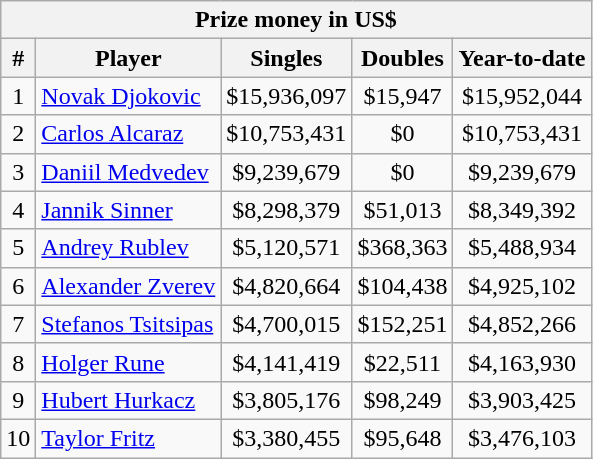<table class="wikitable sortable" style="text-align:center">
<tr>
<th colspan="5">Prize money in US$ </th>
</tr>
<tr>
<th>#</th>
<th scope="col">Player</th>
<th scope="col">Singles</th>
<th scope="col">Doubles</th>
<th scope="col">Year-to-date</th>
</tr>
<tr>
<td>1</td>
<td style="text-align:left"> <a href='#'>Novak Djokovic</a></td>
<td>$15,936,097</td>
<td>$15,947</td>
<td>$15,952,044</td>
</tr>
<tr>
<td>2</td>
<td style="text-align:left"> <a href='#'>Carlos Alcaraz</a></td>
<td>$10,753,431</td>
<td>$0</td>
<td>$10,753,431</td>
</tr>
<tr>
<td>3</td>
<td style="text-align:left"> <a href='#'>Daniil Medvedev</a></td>
<td>$9,239,679</td>
<td>$0</td>
<td>$9,239,679</td>
</tr>
<tr>
<td>4</td>
<td style="text-align:left"> <a href='#'>Jannik Sinner</a></td>
<td>$8,298,379</td>
<td>$51,013</td>
<td>$8,349,392</td>
</tr>
<tr>
<td>5</td>
<td style="text-align:left"> <a href='#'>Andrey Rublev</a></td>
<td>$5,120,571</td>
<td>$368,363</td>
<td>$5,488,934</td>
</tr>
<tr>
<td>6</td>
<td style="text-align:left"> <a href='#'>Alexander Zverev</a></td>
<td>$4,820,664</td>
<td>$104,438</td>
<td>$4,925,102</td>
</tr>
<tr>
<td>7</td>
<td style="text-align:left"> <a href='#'>Stefanos Tsitsipas</a></td>
<td>$4,700,015</td>
<td>$152,251</td>
<td>$4,852,266</td>
</tr>
<tr>
<td>8</td>
<td style="text-align:left"> <a href='#'>Holger Rune</a></td>
<td>$4,141,419</td>
<td>$22,511</td>
<td>$4,163,930</td>
</tr>
<tr>
<td>9</td>
<td style="text-align:left"> <a href='#'>Hubert Hurkacz</a></td>
<td>$3,805,176</td>
<td>$98,249</td>
<td>$3,903,425</td>
</tr>
<tr>
<td>10</td>
<td style="text-align:left"> <a href='#'>Taylor Fritz</a></td>
<td>$3,380,455</td>
<td>$95,648</td>
<td>$3,476,103</td>
</tr>
</table>
